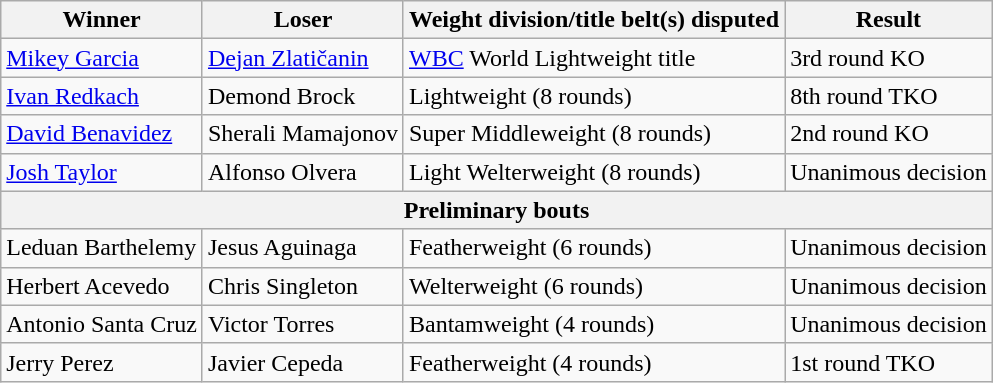<table class=wikitable>
<tr>
<th>Winner</th>
<th>Loser</th>
<th>Weight division/title belt(s) disputed</th>
<th>Result</th>
</tr>
<tr>
<td> <a href='#'>Mikey Garcia</a></td>
<td> <a href='#'>Dejan Zlatičanin</a></td>
<td><a href='#'>WBC</a> World Lightweight title</td>
<td>3rd round KO</td>
</tr>
<tr>
<td> <a href='#'>Ivan Redkach</a></td>
<td> Demond Brock</td>
<td>Lightweight (8 rounds)</td>
<td>8th round TKO</td>
</tr>
<tr>
<td> <a href='#'>David Benavidez</a></td>
<td> Sherali Mamajonov</td>
<td>Super Middleweight (8 rounds)</td>
<td>2nd round KO</td>
</tr>
<tr>
<td> <a href='#'>Josh Taylor</a></td>
<td> Alfonso Olvera</td>
<td>Light Welterweight (8 rounds)</td>
<td>Unanimous decision</td>
</tr>
<tr>
<th colspan=4>Preliminary bouts</th>
</tr>
<tr>
<td> Leduan Barthelemy</td>
<td> Jesus Aguinaga</td>
<td>Featherweight (6 rounds)</td>
<td>Unanimous decision</td>
</tr>
<tr>
<td> Herbert Acevedo</td>
<td> Chris Singleton</td>
<td>Welterweight (6 rounds)</td>
<td>Unanimous decision</td>
</tr>
<tr>
<td> Antonio Santa Cruz</td>
<td> Victor Torres</td>
<td>Bantamweight (4 rounds)</td>
<td>Unanimous decision</td>
</tr>
<tr>
<td> Jerry Perez</td>
<td> Javier Cepeda</td>
<td>Featherweight (4 rounds)</td>
<td>1st round TKO</td>
</tr>
</table>
